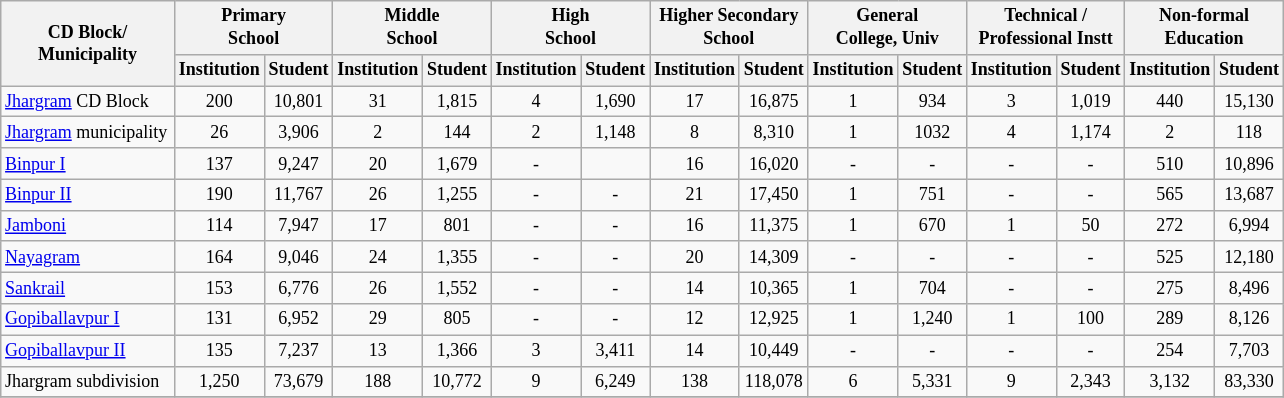<table class="wikitable" style="text-align:center;font-size: 9pt">
<tr>
<th width="110" rowspan="2">CD Block/ <br>Municipality</th>
<th colspan="2">Primary<br>School</th>
<th colspan="2">Middle<br>School</th>
<th colspan="2">High<br>School</th>
<th colspan="2">Higher Secondary<br>School</th>
<th colspan="2">General<br>College, Univ</th>
<th colspan="2">Technical /<br>Professional Instt</th>
<th colspan="2">Non-formal<br>Education</th>
</tr>
<tr>
<th width="30">Institution</th>
<th width="30">Student</th>
<th width="30">Institution</th>
<th width="30">Student</th>
<th width="30">Institution</th>
<th width="30">Student</th>
<th width="30">Institution</th>
<th width="30">Student</th>
<th width="30">Institution</th>
<th width="30">Student</th>
<th width="30">Institution</th>
<th width="30">Student</th>
<th width="30">Institution</th>
<th width="30">Student<br></th>
</tr>
<tr>
<td align=left><a href='#'>Jhargram</a> CD Block</td>
<td align="center">200</td>
<td align="center">10,801</td>
<td align="center">31</td>
<td align="center">1,815</td>
<td align="center">4</td>
<td align="center">1,690</td>
<td align="center">17</td>
<td align="center">16,875</td>
<td align="center">1</td>
<td align="center">934</td>
<td align="center">3</td>
<td align="center">1,019</td>
<td align="center">440</td>
<td align="center">15,130</td>
</tr>
<tr>
<td align=left><a href='#'>Jhargram</a> municipality</td>
<td align="center">26</td>
<td align="center">3,906</td>
<td align="center">2</td>
<td align="center">144</td>
<td align="center">2</td>
<td align="center">1,148</td>
<td align="center">8</td>
<td align="center">8,310</td>
<td align="center">1</td>
<td align="center">1032</td>
<td align="center">4</td>
<td align="center">1,174</td>
<td align="center">2</td>
<td align="center">118</td>
</tr>
<tr>
<td align=left><a href='#'>Binpur I</a></td>
<td align="center">137</td>
<td align="center">9,247</td>
<td align="center">20</td>
<td align="center">1,679</td>
<td align="center">-</td>
<td align="center"></td>
<td align="center">16</td>
<td align="center">16,020</td>
<td align="center">-</td>
<td align="center">-</td>
<td align="center">-</td>
<td align="center">-</td>
<td align="center">510</td>
<td align="center">10,896</td>
</tr>
<tr>
<td align=left><a href='#'>Binpur II</a></td>
<td align="center">190</td>
<td align="center">11,767</td>
<td align="center">26</td>
<td align="center">1,255</td>
<td align="center">-</td>
<td align="center">-</td>
<td align="center">21</td>
<td align="center">17,450</td>
<td align="center">1</td>
<td align="center">751</td>
<td align="center">-</td>
<td align="center">-</td>
<td align="center">565</td>
<td align="center">13,687</td>
</tr>
<tr>
<td align=left><a href='#'>Jamboni</a></td>
<td align="center">114</td>
<td align="center">7,947</td>
<td align="center">17</td>
<td align="center">801</td>
<td align="center">-</td>
<td align="center">-</td>
<td align="center">16</td>
<td align="center">11,375</td>
<td align="center">1</td>
<td align="center">670</td>
<td align="center">1</td>
<td align="center">50</td>
<td align="center">272</td>
<td align="center">6,994</td>
</tr>
<tr>
<td align=left><a href='#'>Nayagram</a></td>
<td align="center">164</td>
<td align="center">9,046</td>
<td align="center">24</td>
<td align="center">1,355</td>
<td align="center">-</td>
<td align="center">-</td>
<td align="center">20</td>
<td align="center">14,309</td>
<td align="center">-</td>
<td align="center">-</td>
<td align="center">-</td>
<td align="center">-</td>
<td align="center">525</td>
<td align="center">12,180</td>
</tr>
<tr>
<td align=left><a href='#'>Sankrail</a></td>
<td align="center">153</td>
<td align="center">6,776</td>
<td align="center">26</td>
<td align="center">1,552</td>
<td align="center">-</td>
<td align="center">-</td>
<td align="center">14</td>
<td align="center">10,365</td>
<td align="center">1</td>
<td align="center">704</td>
<td align="center">-</td>
<td align="center">-</td>
<td align="center">275</td>
<td align="center">8,496</td>
</tr>
<tr>
<td align=left><a href='#'>Gopiballavpur I</a></td>
<td align="center">131</td>
<td align="center">6,952</td>
<td align="center">29</td>
<td align="center">805</td>
<td align="center">-</td>
<td align="center">-</td>
<td align="center">12</td>
<td align="center">12,925</td>
<td align="center">1</td>
<td align="center">1,240</td>
<td align="center">1</td>
<td align="center">100</td>
<td align="center">289</td>
<td align="center">8,126</td>
</tr>
<tr>
<td align=left><a href='#'>Gopiballavpur II</a></td>
<td align="center">135</td>
<td align="center">7,237</td>
<td align="center">13</td>
<td align="center">1,366</td>
<td align="center">3</td>
<td align="center">3,411</td>
<td align="center">14</td>
<td align="center">10,449</td>
<td align="center">-</td>
<td align="center">-</td>
<td align="center">-</td>
<td align="center">-</td>
<td align="center">254</td>
<td align="center">7,703</td>
</tr>
<tr>
<td align=left>Jhargram subdivision</td>
<td align="center">1,250</td>
<td align="center">73,679</td>
<td align="center">188</td>
<td align="center">10,772</td>
<td align="center">9</td>
<td align="center">6,249</td>
<td align="center">138</td>
<td align="center">118,078</td>
<td align="center">6</td>
<td align="center">5,331</td>
<td align="center">9</td>
<td align="center">2,343</td>
<td align="center">3,132</td>
<td align="center">83,330</td>
</tr>
<tr>
</tr>
</table>
